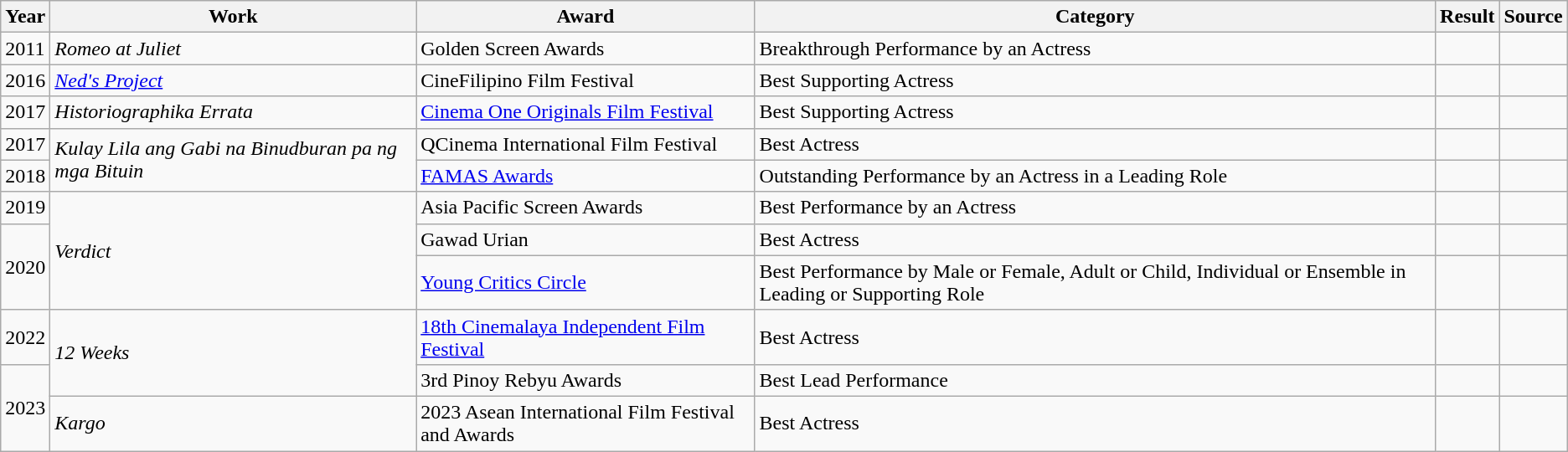<table class="wikitable">
<tr>
<th>Year</th>
<th>Work</th>
<th>Award</th>
<th>Category</th>
<th>Result</th>
<th>Source </th>
</tr>
<tr>
<td>2011</td>
<td><em>Romeo at Juliet</em></td>
<td>Golden Screen Awards</td>
<td>Breakthrough Performance by an Actress</td>
<td></td>
<td></td>
</tr>
<tr>
<td>2016</td>
<td><em><a href='#'>Ned's Project</a></em></td>
<td>CineFilipino Film Festival</td>
<td>Best Supporting Actress</td>
<td></td>
<td></td>
</tr>
<tr>
<td>2017</td>
<td><em>Historiographika Errata</em></td>
<td><a href='#'>Cinema One Originals Film Festival</a></td>
<td>Best Supporting Actress</td>
<td></td>
<td></td>
</tr>
<tr>
<td>2017</td>
<td rowspan="2"><em>Kulay Lila ang Gabi na Binudburan pa ng mga Bituin</em></td>
<td>QCinema International Film Festival</td>
<td>Best Actress</td>
<td></td>
<td></td>
</tr>
<tr>
<td>2018</td>
<td><a href='#'>FAMAS Awards</a></td>
<td>Outstanding Performance by an Actress in a Leading Role</td>
<td></td>
<td></td>
</tr>
<tr>
<td>2019</td>
<td rowspan="3"><em>Verdict</em></td>
<td>Asia Pacific Screen Awards</td>
<td>Best Performance by an Actress</td>
<td></td>
<td></td>
</tr>
<tr>
<td rowspan="2">2020</td>
<td>Gawad Urian</td>
<td>Best Actress</td>
<td></td>
<td></td>
</tr>
<tr>
<td><a href='#'>Young Critics Circle</a></td>
<td>Best Performance by Male or Female, Adult or Child, Individual or Ensemble in Leading or Supporting Role </td>
<td></td>
<td></td>
</tr>
<tr>
<td>2022</td>
<td rowspan="2"><em>12 Weeks</em></td>
<td><a href='#'>18th Cinemalaya Independent Film Festival</a></td>
<td>Best Actress</td>
<td></td>
<td></td>
</tr>
<tr>
<td rowspan="2">2023</td>
<td>3rd Pinoy Rebyu Awards</td>
<td>Best Lead Performance</td>
<td></td>
<td></td>
</tr>
<tr>
<td><em>Kargo</em></td>
<td>2023 Asean International Film Festival and Awards</td>
<td Best Actress>Best Actress</td>
<td></td>
<td></td>
</tr>
</table>
